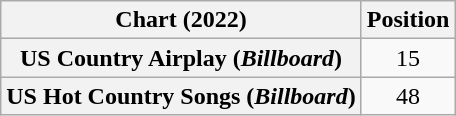<table class="wikitable sortable plainrowheaders" style="text-align:center">
<tr>
<th>Chart (2022)</th>
<th>Position</th>
</tr>
<tr>
<th scope="row">US Country Airplay (<em>Billboard</em>)</th>
<td>15</td>
</tr>
<tr>
<th scope="row">US Hot Country Songs (<em>Billboard</em>)</th>
<td>48</td>
</tr>
</table>
